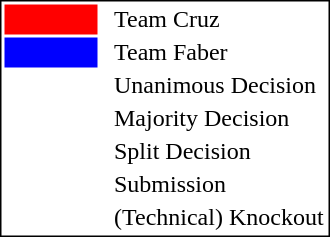<table style="border:1px solid black; float:left;">
<tr>
<td style="background:red; width:40px;"></td>
<td> </td>
<td>Team Cruz</td>
</tr>
<tr>
<td style="background:blue; width:40px;"></td>
<td> </td>
<td>Team Faber</td>
</tr>
<tr>
<td style="width:60px;"></td>
<td> </td>
<td>Unanimous Decision</td>
</tr>
<tr>
<td style="width:60px;"></td>
<td> </td>
<td>Majority Decision</td>
</tr>
<tr>
<td style="width:60px;"></td>
<td> </td>
<td>Split Decision</td>
</tr>
<tr>
<td style="width:60px;"></td>
<td> </td>
<td>Submission</td>
</tr>
<tr>
<td style="width:60px;"></td>
<td> </td>
<td>(Technical) Knockout</td>
</tr>
</table>
